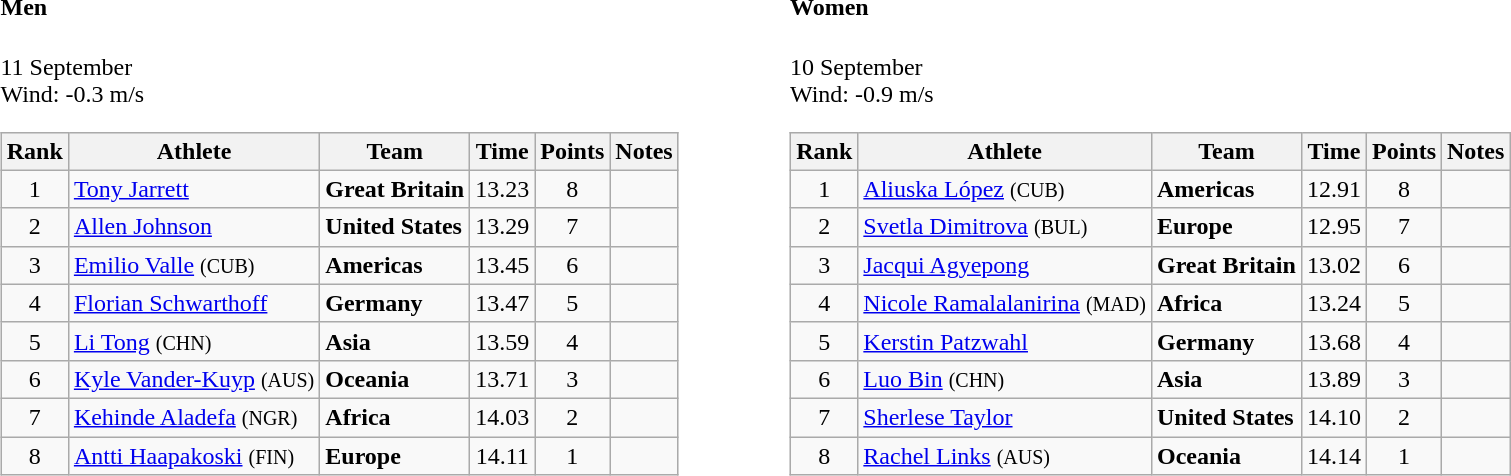<table>
<tr>
<td valign="top"><br><h4>Men</h4>11 September<br>Wind: -0.3 m/s<table class="wikitable" style="text-align:center">
<tr>
<th>Rank</th>
<th>Athlete</th>
<th>Team</th>
<th>Time</th>
<th>Points</th>
<th>Notes</th>
</tr>
<tr>
<td>1</td>
<td align="left"><a href='#'>Tony Jarrett</a></td>
<td align=left><strong>Great Britain</strong></td>
<td>13.23</td>
<td>8</td>
<td></td>
</tr>
<tr>
<td>2</td>
<td align="left"><a href='#'>Allen Johnson</a></td>
<td align=left><strong>United States</strong></td>
<td>13.29</td>
<td>7</td>
<td></td>
</tr>
<tr>
<td>3</td>
<td align="left"><a href='#'>Emilio Valle</a> <small>(CUB)</small></td>
<td align=left><strong>Americas</strong></td>
<td>13.45</td>
<td>6</td>
<td></td>
</tr>
<tr>
<td>4</td>
<td align="left"><a href='#'>Florian Schwarthoff</a></td>
<td align=left><strong>Germany</strong></td>
<td>13.47</td>
<td>5</td>
<td></td>
</tr>
<tr>
<td>5</td>
<td align="left"><a href='#'>Li Tong</a> <small>(CHN)</small></td>
<td align=left><strong>Asia</strong></td>
<td>13.59</td>
<td>4</td>
<td></td>
</tr>
<tr>
<td>6</td>
<td align="left"><a href='#'>Kyle Vander-Kuyp</a> <small>(AUS)</small></td>
<td align=left><strong>Oceania</strong></td>
<td>13.71</td>
<td>3</td>
<td></td>
</tr>
<tr>
<td>7</td>
<td align="left"><a href='#'>Kehinde Aladefa</a> <small>(NGR)</small></td>
<td align=left><strong>Africa</strong></td>
<td>14.03</td>
<td>2</td>
<td></td>
</tr>
<tr>
<td>8</td>
<td align="left"><a href='#'>Antti Haapakoski</a> <small>(FIN)</small></td>
<td align=left><strong>Europe</strong></td>
<td>14.11</td>
<td>1</td>
<td></td>
</tr>
</table>
</td>
<td width="50"> </td>
<td valign="top"><br><h4>Women</h4>10 September<br>Wind: -0.9 m/s<table class="wikitable" style="text-align:center">
<tr>
<th>Rank</th>
<th>Athlete</th>
<th>Team</th>
<th>Time</th>
<th>Points</th>
<th>Notes</th>
</tr>
<tr>
<td>1</td>
<td align="left"><a href='#'>Aliuska López</a> <small>(CUB)</small></td>
<td align=left><strong>Americas</strong></td>
<td>12.91</td>
<td>8</td>
<td></td>
</tr>
<tr>
<td>2</td>
<td align="left"><a href='#'>Svetla Dimitrova</a> <small>(BUL)</small></td>
<td align=left><strong>Europe</strong></td>
<td>12.95</td>
<td>7</td>
<td></td>
</tr>
<tr>
<td>3</td>
<td align="left"><a href='#'>Jacqui Agyepong</a></td>
<td align=left><strong>Great Britain</strong></td>
<td>13.02</td>
<td>6</td>
<td></td>
</tr>
<tr>
<td>4</td>
<td align="left"><a href='#'>Nicole Ramalalanirina</a> <small>(MAD)</small></td>
<td align=left><strong>Africa</strong></td>
<td>13.24</td>
<td>5</td>
<td></td>
</tr>
<tr>
<td>5</td>
<td align="left"><a href='#'>Kerstin Patzwahl</a></td>
<td align=left><strong>Germany</strong></td>
<td>13.68</td>
<td>4</td>
<td></td>
</tr>
<tr>
<td>6</td>
<td align="left"><a href='#'>Luo Bin</a> <small>(CHN)</small></td>
<td align=left><strong>Asia</strong></td>
<td>13.89</td>
<td>3</td>
<td></td>
</tr>
<tr>
<td>7</td>
<td align="left"><a href='#'>Sherlese Taylor</a></td>
<td align=left><strong>United States</strong></td>
<td>14.10</td>
<td>2</td>
<td></td>
</tr>
<tr>
<td>8</td>
<td align="left"><a href='#'>Rachel Links</a> <small>(AUS)</small></td>
<td align=left><strong>Oceania</strong></td>
<td>14.14</td>
<td>1</td>
<td></td>
</tr>
</table>
</td>
</tr>
</table>
